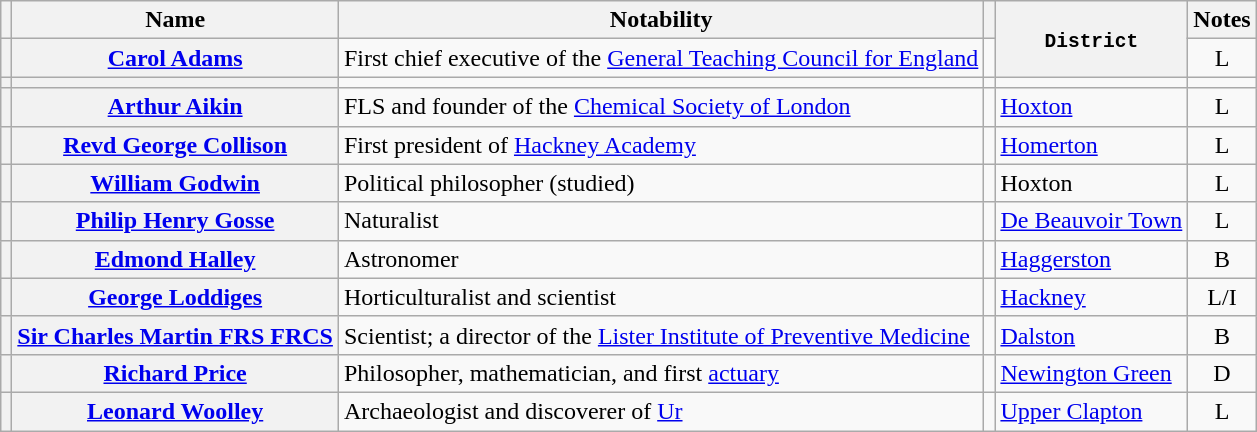<table class="wikitable plainrowheaders sortable">
<tr>
<th></th>
<th scope="col">Name</th>
<th scope="col">Notability</th>
<th></th>
<th rowspan="2" scope="col"><strong><code>District</code></strong></th>
<th scope="col">Notes</th>
</tr>
<tr>
<th></th>
<th scope="row"><a href='#'>Carol Adams</a></th>
<td>First chief executive of the <a href='#'>General Teaching Council for England</a></td>
<td></td>
<td style="text-align:center;">L</td>
</tr>
<tr>
<th></th>
<th></th>
<td></td>
<td></td>
<td></td>
<td></td>
</tr>
<tr>
<th></th>
<th scope="row"><a href='#'>Arthur Aikin</a></th>
<td>FLS and founder of the <a href='#'>Chemical Society of London</a></td>
<td></td>
<td><a href='#'>Hoxton</a></td>
<td style="text-align:center;">L</td>
</tr>
<tr>
<th></th>
<th scope="row"><a href='#'>Revd George Collison</a></th>
<td>First president of <a href='#'>Hackney Academy</a></td>
<td></td>
<td><a href='#'>Homerton</a></td>
<td style="text-align:center;">L</td>
</tr>
<tr>
<th></th>
<th scope="row"><a href='#'>William Godwin</a></th>
<td>Political philosopher (studied)</td>
<td></td>
<td>Hoxton</td>
<td style="text-align:center;">L</td>
</tr>
<tr>
<th></th>
<th scope="row"><a href='#'>Philip Henry Gosse</a></th>
<td>Naturalist</td>
<td></td>
<td><a href='#'>De Beauvoir Town</a></td>
<td style="text-align:center;">L</td>
</tr>
<tr>
<th></th>
<th scope="row"><a href='#'>Edmond Halley</a></th>
<td>Astronomer</td>
<td></td>
<td><a href='#'>Haggerston</a></td>
<td style="text-align:center;">B</td>
</tr>
<tr>
<th></th>
<th scope="row"><a href='#'>George Loddiges</a></th>
<td>Horticulturalist and scientist</td>
<td></td>
<td><a href='#'>Hackney</a></td>
<td style="text-align:center;">L/I</td>
</tr>
<tr>
<th></th>
<th scope="row"><a href='#'>Sir Charles Martin FRS FRCS</a></th>
<td>Scientist; a director of the <a href='#'>Lister Institute of Preventive Medicine</a></td>
<td></td>
<td><a href='#'>Dalston</a></td>
<td style="text-align:center;">B</td>
</tr>
<tr>
<th></th>
<th scope="row"><a href='#'>Richard Price</a></th>
<td>Philosopher, mathematician, and first <a href='#'>actuary</a></td>
<td></td>
<td><a href='#'>Newington Green</a></td>
<td style="text-align:center;">D</td>
</tr>
<tr>
<th></th>
<th scope="row"><a href='#'>Leonard Woolley</a></th>
<td>Archaeologist and discoverer of <a href='#'>Ur</a></td>
<td></td>
<td><a href='#'>Upper Clapton</a></td>
<td style="text-align:center;">L</td>
</tr>
</table>
